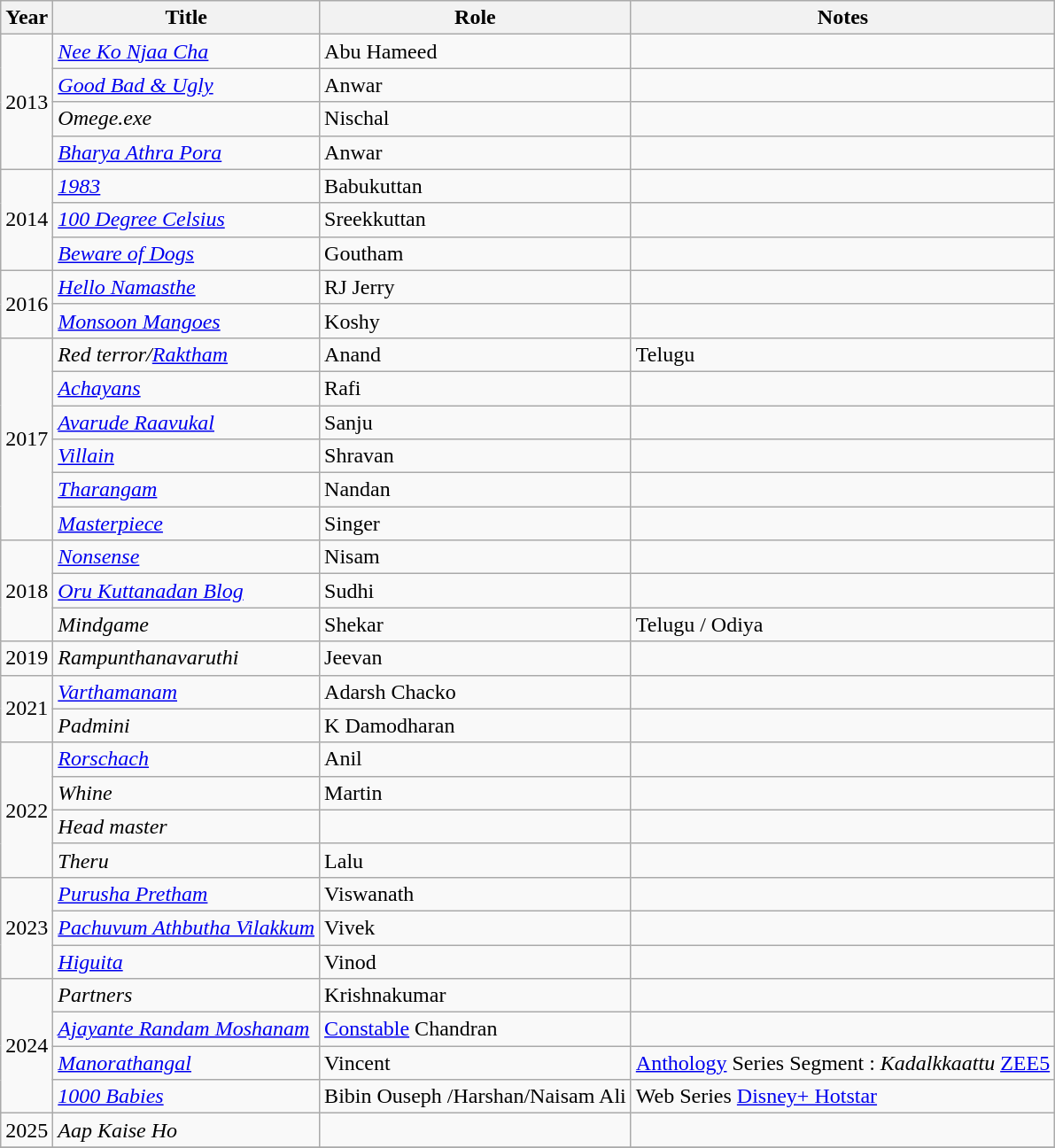<table class="wikitable sortable">
<tr>
<th>Year</th>
<th>Title</th>
<th>Role</th>
<th class="unsortable">Notes</th>
</tr>
<tr>
<td rowspan=4>2013</td>
<td><em><a href='#'>Nee Ko Njaa Cha</a></em></td>
<td>Abu Hameed</td>
<td></td>
</tr>
<tr>
<td><em><a href='#'>Good Bad & Ugly</a></em></td>
<td>Anwar</td>
<td></td>
</tr>
<tr>
<td><em>Omege.exe</em></td>
<td>Nischal</td>
<td></td>
</tr>
<tr>
<td><em><a href='#'>Bharya Athra Pora</a></em></td>
<td>Anwar</td>
<td></td>
</tr>
<tr>
<td rowspan=3>2014</td>
<td><em><a href='#'>1983</a></em></td>
<td>Babukuttan</td>
<td></td>
</tr>
<tr>
<td><em><a href='#'>100 Degree Celsius</a></em></td>
<td>Sreekkuttan</td>
<td></td>
</tr>
<tr>
<td><em><a href='#'>Beware of Dogs</a></em></td>
<td>Goutham</td>
<td></td>
</tr>
<tr>
<td rowspan=2>2016</td>
<td><em><a href='#'>Hello Namasthe</a></em></td>
<td>RJ Jerry</td>
<td></td>
</tr>
<tr>
<td><em><a href='#'>Monsoon Mangoes</a></em></td>
<td>Koshy</td>
<td></td>
</tr>
<tr>
<td rowspan=6>2017</td>
<td><em>Red terror/<a href='#'>Raktham</a></em></td>
<td>Anand</td>
<td>Telugu</td>
</tr>
<tr>
<td><em><a href='#'>Achayans</a></em></td>
<td>Rafi</td>
<td></td>
</tr>
<tr>
<td><em><a href='#'>Avarude Raavukal</a></em></td>
<td>Sanju</td>
<td></td>
</tr>
<tr>
<td><em><a href='#'>Villain</a></em></td>
<td>Shravan</td>
<td></td>
</tr>
<tr>
<td><em><a href='#'>Tharangam</a></em></td>
<td>Nandan</td>
<td></td>
</tr>
<tr>
<td><em><a href='#'>Masterpiece</a></em></td>
<td>Singer</td>
<td></td>
</tr>
<tr>
<td rowspan=3>2018</td>
<td><em><a href='#'>Nonsense</a></em></td>
<td>Nisam</td>
<td></td>
</tr>
<tr>
<td><em><a href='#'>Oru Kuttanadan Blog</a></em></td>
<td>Sudhi</td>
<td></td>
</tr>
<tr>
<td><em>Mindgame</em></td>
<td>Shekar</td>
<td>Telugu / Odiya</td>
</tr>
<tr>
<td>2019</td>
<td><em>Rampunthanavaruthi</em></td>
<td>Jeevan</td>
<td></td>
</tr>
<tr>
<td rowspan=2>2021</td>
<td><em><a href='#'>Varthamanam</a></em></td>
<td>Adarsh Chacko</td>
<td></td>
</tr>
<tr>
<td><em>Padmini</em></td>
<td>K Damodharan</td>
<td></td>
</tr>
<tr>
<td rowspan="4">2022</td>
<td><em><a href='#'>Rorschach</a></em></td>
<td>Anil</td>
<td></td>
</tr>
<tr>
<td><em>Whine</em></td>
<td>Martin</td>
<td></td>
</tr>
<tr>
<td><em>Head master</em></td>
<td></td>
<td></td>
</tr>
<tr>
<td><em>Theru</em></td>
<td>Lalu</td>
<td></td>
</tr>
<tr>
<td rowspan="3">2023</td>
<td><em><a href='#'>Purusha Pretham</a></em></td>
<td>Viswanath</td>
<td></td>
</tr>
<tr>
<td><em><a href='#'>Pachuvum Athbutha Vilakkum</a></em></td>
<td>Vivek</td>
<td></td>
</tr>
<tr>
<td><em><a href='#'>Higuita</a></em></td>
<td>Vinod</td>
<td></td>
</tr>
<tr>
<td rowspan="4">2024</td>
<td><em>Partners</em></td>
<td>Krishnakumar</td>
<td></td>
</tr>
<tr>
<td><em><a href='#'>Ajayante Randam Moshanam</a></em></td>
<td><a href='#'>Constable</a> Chandran</td>
<td></td>
</tr>
<tr>
<td><em><a href='#'>Manorathangal</a></em></td>
<td>Vincent</td>
<td><a href='#'>Anthology</a> Series Segment : <em>Kadalkkaattu</em> <a href='#'>ZEE5</a></td>
</tr>
<tr>
<td><em><a href='#'>1000 Babies</a></em></td>
<td>Bibin Ouseph /Harshan/Naisam Ali</td>
<td>Web Series <a href='#'>Disney+ Hotstar</a></td>
</tr>
<tr>
<td>2025</td>
<td><em>Aap Kaise Ho</em></td>
<td></td>
<td></td>
</tr>
<tr>
</tr>
</table>
